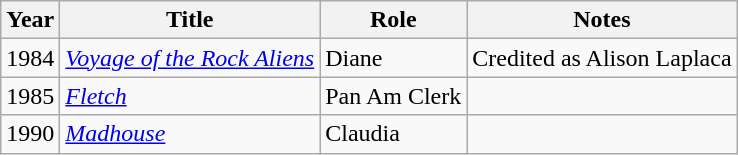<table class="wikitable sortable">
<tr>
<th>Year</th>
<th>Title</th>
<th>Role</th>
<th class="unsortable">Notes</th>
</tr>
<tr>
<td>1984</td>
<td><em><a href='#'>Voyage of the Rock Aliens</a></em></td>
<td>Diane</td>
<td>Credited as Alison Laplaca</td>
</tr>
<tr>
<td>1985</td>
<td><em><a href='#'>Fletch</a></em></td>
<td>Pan Am Clerk</td>
<td></td>
</tr>
<tr>
<td>1990</td>
<td><em><a href='#'>Madhouse</a></em></td>
<td>Claudia</td>
<td></td>
</tr>
</table>
